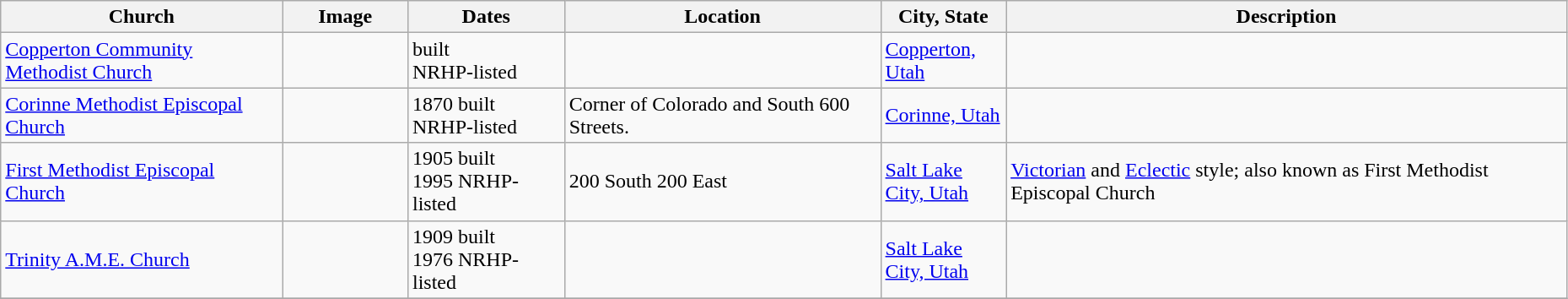<table class="wikitable sortable" style="width:98%">
<tr>
<th style="width:18%;"><strong>Church</strong></th>
<th style="width:8%;" class="unsortable"><strong>Image</strong></th>
<th style="width:10%;"><strong>Dates</strong></th>
<th><strong>Location</strong></th>
<th style="width:8%;"><strong>City, State</strong></th>
<th class="unsortable"><strong>Description</strong></th>
</tr>
<tr>
<td><a href='#'>Copperton Community Methodist Church</a></td>
<td></td>
<td>built<br> NRHP-listed</td>
<td></td>
<td><a href='#'>Copperton, Utah</a></td>
<td></td>
</tr>
<tr>
<td><a href='#'>Corinne Methodist Episcopal Church</a></td>
<td></td>
<td>1870 built<br> NRHP-listed</td>
<td>Corner of Colorado and South 600 Streets.<br><small></small></td>
<td><a href='#'>Corinne, Utah</a></td>
<td></td>
</tr>
<tr>
<td><a href='#'>First Methodist Episcopal Church</a></td>
<td></td>
<td>1905 built<br>1995 NRHP-listed</td>
<td>200 South 200 East<br><small></small></td>
<td><a href='#'>Salt Lake City, Utah</a></td>
<td><a href='#'>Victorian</a> and <a href='#'>Eclectic</a> style; also known as First Methodist Episcopal Church</td>
</tr>
<tr>
<td><a href='#'>Trinity A.M.E. Church</a></td>
<td></td>
<td>1909 built<br>1976  NRHP-listed</td>
<td></td>
<td><a href='#'>Salt Lake City, Utah</a></td>
<td></td>
</tr>
<tr ->
</tr>
</table>
